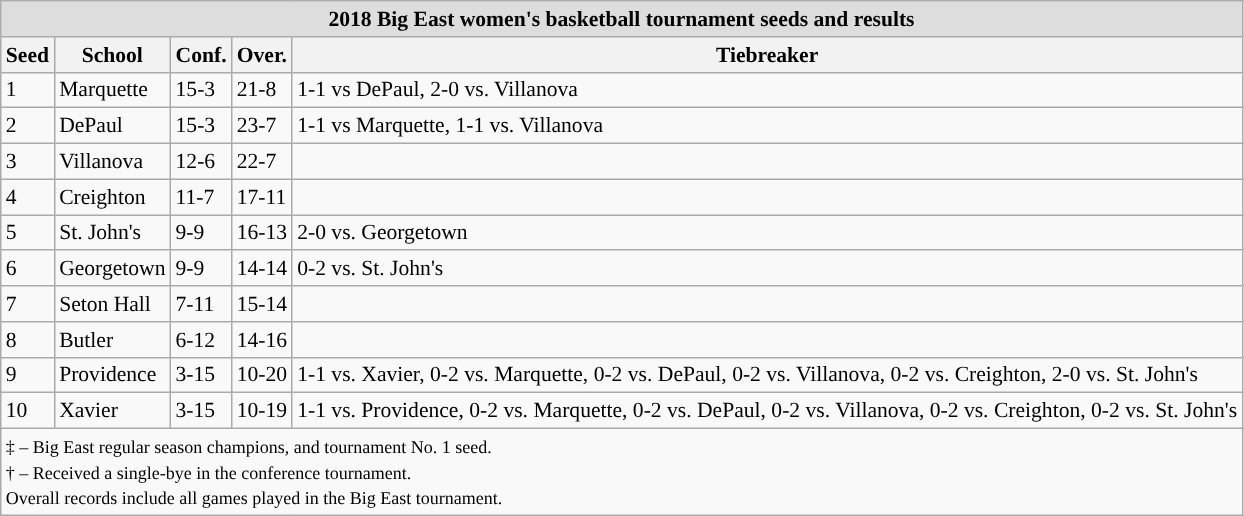<table class="wikitable" style="white-space:nowrap; font-size:90%;">
<tr>
<td colspan="10" style="text-align:center; background:#DDDDDD; font:#000000"><strong>2018 Big East women's basketball tournament seeds and results</strong></td>
</tr>
<tr bgcolor="#efefef">
<th>Seed</th>
<th>School</th>
<th>Conf.</th>
<th>Over.</th>
<th>Tiebreaker</th>
</tr>
<tr>
<td>1</td>
<td>Marquette</td>
<td>15-3</td>
<td>21-8</td>
<td>1-1 vs DePaul, 2-0 vs. Villanova</td>
</tr>
<tr>
<td>2</td>
<td>DePaul</td>
<td>15-3</td>
<td>23-7</td>
<td>1-1 vs Marquette, 1-1 vs. Villanova</td>
</tr>
<tr>
<td>3</td>
<td>Villanova</td>
<td>12-6</td>
<td>22-7</td>
<td></td>
</tr>
<tr>
<td>4</td>
<td>Creighton</td>
<td>11-7</td>
<td>17-11</td>
<td></td>
</tr>
<tr>
<td>5</td>
<td>St. John's</td>
<td>9-9</td>
<td>16-13</td>
<td>2-0 vs. Georgetown</td>
</tr>
<tr>
<td>6</td>
<td>Georgetown</td>
<td>9-9</td>
<td>14-14</td>
<td>0-2 vs. St. John's</td>
</tr>
<tr>
<td>7</td>
<td>Seton Hall</td>
<td>7-11</td>
<td>15-14</td>
<td></td>
</tr>
<tr>
<td>8</td>
<td>Butler</td>
<td>6-12</td>
<td>14-16</td>
<td></td>
</tr>
<tr>
<td>9</td>
<td>Providence</td>
<td>3-15</td>
<td>10-20</td>
<td>1-1 vs. Xavier, 0-2 vs. Marquette, 0-2 vs. DePaul, 0-2 vs. Villanova, 0-2 vs. Creighton, 2-0 vs. St. John's</td>
</tr>
<tr>
<td>10</td>
<td>Xavier</td>
<td>3-15</td>
<td>10-19</td>
<td>1-1 vs. Providence, 0-2 vs. Marquette, 0-2 vs. DePaul, 0-2 vs. Villanova, 0-2 vs. Creighton, 0-2 vs. St. John's</td>
</tr>
<tr>
<td colspan="10" style="text-align:left;"><small>‡ – Big East regular season champions, and tournament No. 1 seed.<br>† – Received a single-bye in the conference tournament.<br>Overall records include all games played in the Big East tournament.</small></td>
</tr>
</table>
